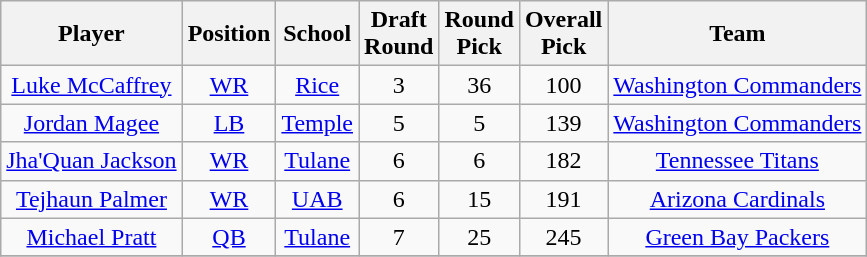<table class="wikitable sortable" border="1" style="text-align: center;">
<tr>
<th>Player</th>
<th>Position</th>
<th>School</th>
<th>Draft<br>Round</th>
<th>Round<br>Pick</th>
<th>Overall<br>Pick</th>
<th>Team</th>
</tr>
<tr>
<td><a href='#'>Luke McCaffrey</a></td>
<td><a href='#'>WR</a></td>
<td><a href='#'>Rice</a></td>
<td>3</td>
<td>36</td>
<td>100</td>
<td><a href='#'>Washington Commanders</a></td>
</tr>
<tr>
<td><a href='#'>Jordan Magee</a></td>
<td><a href='#'>LB</a></td>
<td><a href='#'>Temple</a></td>
<td>5</td>
<td>5</td>
<td>139</td>
<td><a href='#'>Washington Commanders</a></td>
</tr>
<tr>
<td><a href='#'>Jha'Quan Jackson</a></td>
<td><a href='#'>WR</a></td>
<td><a href='#'>Tulane</a></td>
<td>6</td>
<td>6</td>
<td>182</td>
<td><a href='#'>Tennessee Titans</a></td>
</tr>
<tr>
<td><a href='#'>Tejhaun Palmer</a></td>
<td><a href='#'>WR</a></td>
<td><a href='#'>UAB</a></td>
<td>6</td>
<td>15</td>
<td>191</td>
<td><a href='#'>Arizona Cardinals</a></td>
</tr>
<tr>
<td><a href='#'>Michael Pratt</a></td>
<td><a href='#'>QB</a></td>
<td><a href='#'>Tulane</a></td>
<td>7</td>
<td>25</td>
<td>245</td>
<td><a href='#'>Green Bay Packers</a></td>
</tr>
<tr>
</tr>
</table>
